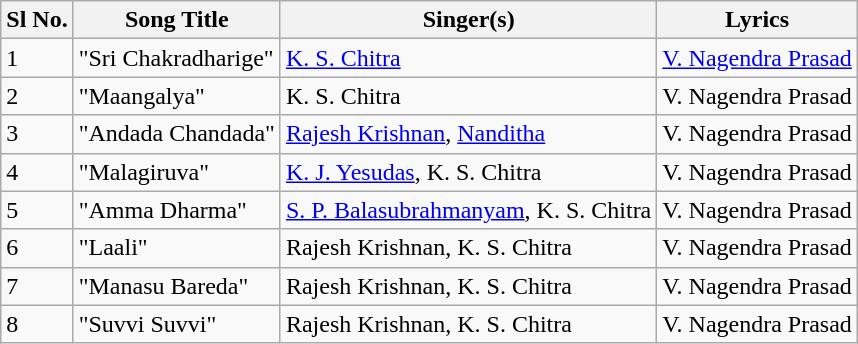<table class="wikitable">
<tr>
<th>Sl No.</th>
<th>Song Title</th>
<th>Singer(s)</th>
<th>Lyrics</th>
</tr>
<tr>
<td>1</td>
<td>"Sri Chakradharige"</td>
<td><a href='#'>K. S. Chitra</a></td>
<td><a href='#'>V. Nagendra Prasad</a></td>
</tr>
<tr>
<td>2</td>
<td>"Maangalya"</td>
<td>K. S. Chitra</td>
<td>V. Nagendra Prasad</td>
</tr>
<tr>
<td>3</td>
<td>"Andada Chandada"</td>
<td><a href='#'>Rajesh Krishnan</a>, <a href='#'>Nanditha</a></td>
<td>V. Nagendra Prasad</td>
</tr>
<tr>
<td>4</td>
<td>"Malagiruva"</td>
<td><a href='#'>K. J. Yesudas</a>, K. S. Chitra</td>
<td>V. Nagendra Prasad</td>
</tr>
<tr>
<td>5</td>
<td>"Amma Dharma"</td>
<td><a href='#'>S. P. Balasubrahmanyam</a>, K. S. Chitra</td>
<td>V. Nagendra Prasad</td>
</tr>
<tr>
<td>6</td>
<td>"Laali"</td>
<td>Rajesh Krishnan, K. S. Chitra</td>
<td>V. Nagendra Prasad</td>
</tr>
<tr>
<td>7</td>
<td>"Manasu Bareda"</td>
<td>Rajesh Krishnan, K. S. Chitra</td>
<td>V. Nagendra Prasad</td>
</tr>
<tr>
<td>8</td>
<td>"Suvvi Suvvi"</td>
<td>Rajesh Krishnan, K. S. Chitra</td>
<td>V. Nagendra Prasad</td>
</tr>
</table>
